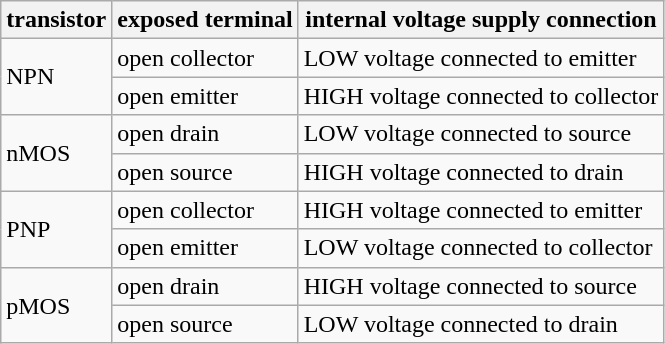<table class="wikitable">
<tr>
<th>transistor</th>
<th>exposed terminal</th>
<th>internal voltage supply connection</th>
</tr>
<tr>
<td rowspan="2">NPN</td>
<td>open collector</td>
<td>LOW voltage connected to emitter</td>
</tr>
<tr>
<td>open emitter</td>
<td>HIGH voltage connected to collector</td>
</tr>
<tr>
<td rowspan="2">nMOS</td>
<td>open drain</td>
<td>LOW voltage connected to source</td>
</tr>
<tr>
<td>open source</td>
<td>HIGH voltage connected to drain</td>
</tr>
<tr>
<td rowspan="2">PNP</td>
<td>open collector</td>
<td>HIGH voltage connected to emitter</td>
</tr>
<tr>
<td>open emitter</td>
<td>LOW voltage connected to collector</td>
</tr>
<tr>
<td rowspan="2">pMOS</td>
<td>open drain</td>
<td>HIGH voltage connected to source</td>
</tr>
<tr>
<td>open source</td>
<td>LOW voltage connected to drain</td>
</tr>
</table>
